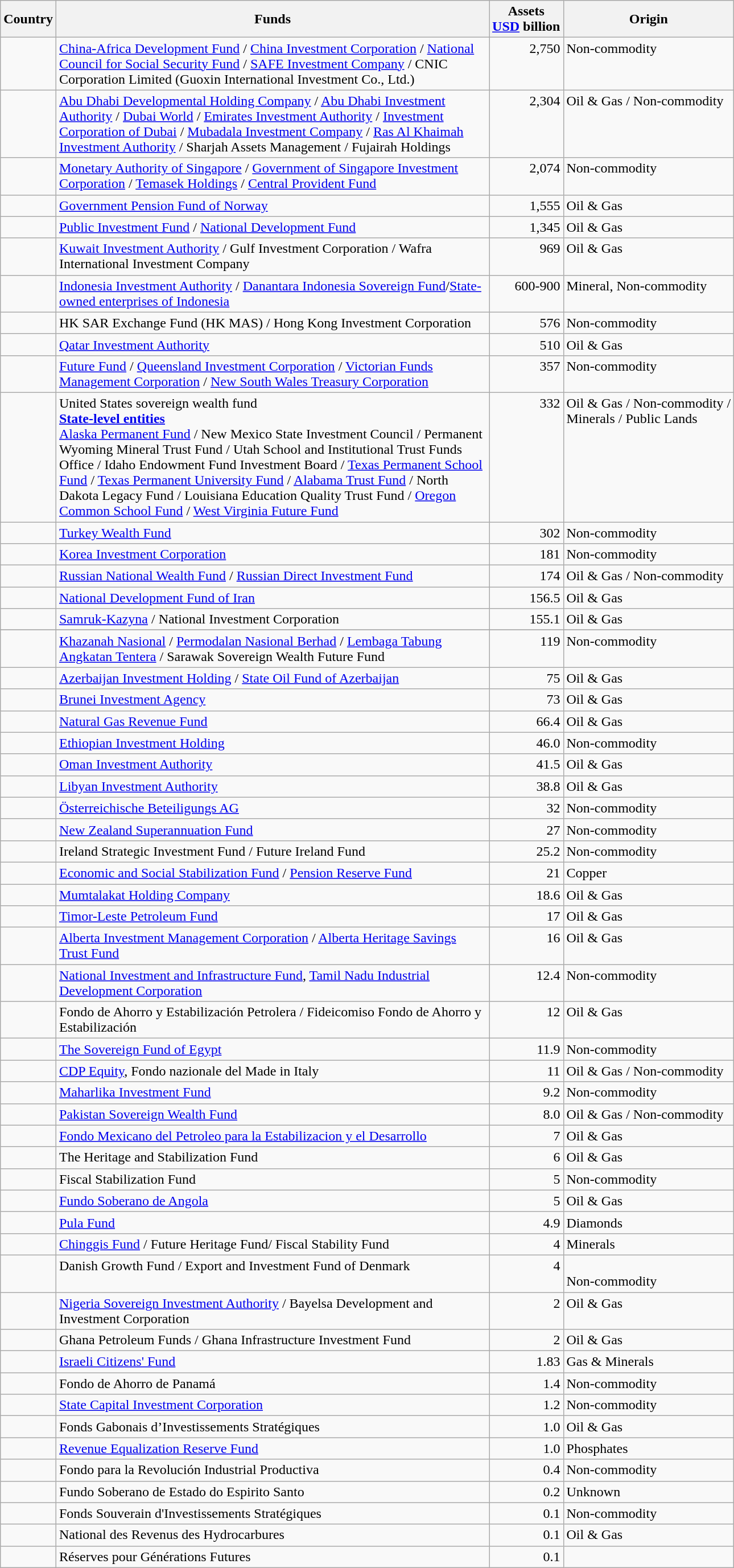<table class="wikitable sortable static-row-numbers">
<tr>
<th>Country</th>
<th width=500>Funds</th>
<th data-sort-type="number">Assets<br><a href='#'>USD</a> billion</th>
<th>Origin</th>
</tr>
<tr valign="top">
<td></td>
<td><a href='#'>China-Africa Development Fund</a> / <a href='#'>China Investment Corporation</a> / <a href='#'>National Council for Social Security Fund</a> / <a href='#'>SAFE Investment Company</a> / CNIC Corporation Limited (Guoxin International Investment Co., Ltd.)</td>
<td align="right">2,750</td>
<td>Non-commodity</td>
</tr>
<tr valign="top">
<td></td>
<td><a href='#'>Abu Dhabi Developmental Holding Company</a> / <a href='#'>Abu Dhabi Investment Authority</a> / <a href='#'>Dubai World</a> / <a href='#'>Emirates Investment Authority</a> / <a href='#'>Investment Corporation of Dubai</a> / <a href='#'>Mubadala Investment Company</a> / <a href='#'>Ras Al Khaimah Investment Authority</a> / Sharjah Assets Management / Fujairah Holdings</td>
<td align="right">2,304</td>
<td>Oil & Gas / Non-commodity</td>
</tr>
<tr valign="top">
<td></td>
<td><a href='#'>Monetary Authority of Singapore</a> / <a href='#'>Government of Singapore Investment Corporation</a> / <a href='#'>Temasek Holdings</a> / <a href='#'>Central Provident Fund</a></td>
<td align="right">2,074</td>
<td>Non-commodity</td>
</tr>
<tr valign="top">
<td></td>
<td><a href='#'>Government Pension Fund of Norway</a></td>
<td align="right">1,555</td>
<td>Oil & Gas</td>
</tr>
<tr valign="top">
<td></td>
<td><a href='#'>Public Investment Fund</a> / <a href='#'>National Development Fund</a></td>
<td align="right">1,345</td>
<td>Oil & Gas</td>
</tr>
<tr valign="top">
<td></td>
<td><a href='#'>Kuwait Investment Authority</a> / Gulf Investment Corporation / Wafra International Investment Company</td>
<td align="right">969</td>
<td>Oil & Gas</td>
</tr>
<tr valign="top">
<td></td>
<td><a href='#'>Indonesia Investment Authority</a> / <a href='#'>Danantara Indonesia Sovereign Fund</a>/<a href='#'>State-owned enterprises of Indonesia</a></td>
<td align="right">600-900</td>
<td>Mineral, Non-commodity</td>
</tr>
<tr>
<td></td>
<td>HK SAR Exchange Fund (HK MAS) / Hong Kong Investment Corporation</td>
<td align="right">576</td>
<td>Non-commodity</td>
</tr>
<tr valign="top">
<td></td>
<td><a href='#'>Qatar Investment Authority</a></td>
<td align="right">510</td>
<td>Oil & Gas</td>
</tr>
<tr valign="top">
<td></td>
<td><a href='#'>Future Fund</a> / <a href='#'>Queensland Investment Corporation</a> / <a href='#'>Victorian Funds Management Corporation</a> / <a href='#'>New South Wales Treasury Corporation</a></td>
<td align="right">357</td>
<td>Non-commodity</td>
</tr>
<tr valign="top">
<td></td>
<td>United States sovereign wealth fund<br><strong><a href='#'><u>State-level entities</u></a></strong><br><a href='#'>Alaska Permanent Fund</a> / New Mexico State Investment Council / Permanent Wyoming Mineral Trust Fund / Utah School and Institutional Trust Funds Office / Idaho Endowment Fund Investment Board / <a href='#'>Texas Permanent School Fund</a> / <a href='#'>Texas Permanent University Fund</a> / <a href='#'>Alabama Trust Fund</a> / North Dakota Legacy Fund / Louisiana Education Quality Trust Fund / <a href='#'>Oregon Common School Fund</a> / <a href='#'>West Virginia Future Fund</a></td>
<td align="right">332</td>
<td>Oil & Gas / Non-commodity /<br>Minerals / Public Lands</td>
</tr>
<tr |- valign="top">
<td></td>
<td><a href='#'>Turkey Wealth Fund</a></td>
<td align="right">302</td>
<td>Non-commodity</td>
</tr>
<tr |- valign="top">
<td></td>
<td><a href='#'>Korea Investment Corporation</a></td>
<td align="right">181</td>
<td>Non-commodity</td>
</tr>
<tr valign="top">
<td></td>
<td><a href='#'>Russian National Wealth Fund</a> / <a href='#'>Russian Direct Investment Fund</a></td>
<td align="right">174</td>
<td>Oil & Gas / Non-commodity</td>
</tr>
<tr valign="top">
<td></td>
<td><a href='#'>National Development Fund of Iran</a></td>
<td align="right">156.5</td>
<td>Oil & Gas</td>
</tr>
<tr valign="top">
<td></td>
<td><a href='#'>Samruk-Kazyna</a> / National Investment Corporation</td>
<td align="right">155.1</td>
<td>Oil & Gas</td>
</tr>
<tr>
</tr>
<tr valign="top">
<td></td>
<td><a href='#'>Khazanah Nasional</a> / <a href='#'>Permodalan Nasional Berhad</a> / <a href='#'>Lembaga Tabung Angkatan Tentera</a> / Sarawak Sovereign Wealth Future Fund</td>
<td align="right">119</td>
<td>Non-commodity</td>
</tr>
<tr valign="top">
<td></td>
<td><a href='#'>Azerbaijan Investment Holding</a> / <a href='#'>State Oil Fund of Azerbaijan</a></td>
<td align="right">75</td>
<td>Oil & Gas</td>
</tr>
<tr valign="top">
<td></td>
<td><a href='#'>Brunei Investment Agency</a></td>
<td align="right">73</td>
<td>Oil & Gas</td>
</tr>
<tr>
<td></td>
<td><a href='#'>Natural Gas Revenue Fund</a></td>
<td align="right">66.4</td>
<td>Oil & Gas</td>
</tr>
<tr valign="top">
<td></td>
<td><a href='#'>Ethiopian Investment Holding</a></td>
<td align="right">46.0</td>
<td>Non-commodity</td>
</tr>
<tr valign="top">
<td></td>
<td><a href='#'>Oman Investment Authority</a></td>
<td align="right">41.5</td>
<td>Oil & Gas</td>
</tr>
<tr valign="top">
<td></td>
<td><a href='#'>Libyan Investment Authority</a></td>
<td align="right">38.8</td>
<td>Oil & Gas</td>
</tr>
<tr valign="top">
<td></td>
<td><a href='#'>Österreichische Beteiligungs AG</a></td>
<td align="right">32</td>
<td>Non-commodity</td>
</tr>
<tr valign="top">
<td></td>
<td><a href='#'>New Zealand Superannuation Fund</a></td>
<td align="right">27</td>
<td>Non-commodity</td>
</tr>
<tr valign="top">
<td></td>
<td>Ireland Strategic Investment Fund / Future Ireland Fund</td>
<td align="right">25.2</td>
<td>Non-commodity</td>
</tr>
<tr valign="top">
<td></td>
<td><a href='#'>Economic and Social Stabilization Fund</a> / <a href='#'>Pension Reserve Fund</a></td>
<td align="right">21</td>
<td>Copper</td>
</tr>
<tr valign="top">
<td></td>
<td><a href='#'>Mumtalakat Holding Company</a></td>
<td align="right">18.6</td>
<td>Oil & Gas</td>
</tr>
<tr>
<td></td>
<td><a href='#'>Timor-Leste Petroleum Fund</a></td>
<td align="right">17</td>
<td>Oil & Gas</td>
</tr>
<tr valign="top">
<td></td>
<td><a href='#'>Alberta Investment Management Corporation</a> / <a href='#'>Alberta Heritage Savings Trust Fund</a></td>
<td align="right">16</td>
<td>Oil & Gas</td>
</tr>
<tr valign="top">
<td></td>
<td><a href='#'>National Investment and Infrastructure Fund</a>, <a href='#'>Tamil Nadu Industrial Development Corporation</a></td>
<td align="right">12.4</td>
<td>Non-commodity</td>
</tr>
<tr valign="top">
<td></td>
<td>Fondo de Ahorro y Estabilización Petrolera / Fideicomiso Fondo de Ahorro y Estabilización</td>
<td align="right">12</td>
<td>Oil & Gas</td>
</tr>
<tr valign="top">
<td></td>
<td><a href='#'>The Sovereign Fund of Egypt</a></td>
<td align="right">11.9</td>
<td>Non-commodity</td>
</tr>
<tr>
<td></td>
<td><a href='#'>CDP Equity</a>, Fondo nazionale del Made in Italy</td>
<td align="right">11</td>
<td>Oil & Gas / Non-commodity</td>
</tr>
<tr valign="top">
<td></td>
<td><a href='#'>Maharlika Investment Fund</a></td>
<td align="right">9.2</td>
<td>Non-commodity</td>
</tr>
<tr>
<td></td>
<td><a href='#'>Pakistan Sovereign Wealth Fund</a></td>
<td align="right">8.0</td>
<td>Oil & Gas / Non-commodity</td>
</tr>
<tr valign="top">
<td></td>
<td><a href='#'>Fondo Mexicano del Petroleo para la Estabilizacion y el Desarrollo</a></td>
<td align="right">7</td>
<td>Oil & Gas</td>
</tr>
<tr valign="top">
<td></td>
<td>The Heritage and Stabilization Fund</td>
<td align="right">6</td>
<td>Oil & Gas</td>
</tr>
<tr valign="top">
<td></td>
<td>Fiscal Stabilization Fund</td>
<td align="right">5</td>
<td>Non-commodity</td>
</tr>
<tr valign="top">
<td></td>
<td><a href='#'>Fundo Soberano de Angola</a></td>
<td align="right">5</td>
<td>Oil & Gas</td>
</tr>
<tr valign="top">
<td></td>
<td><a href='#'>Pula Fund</a></td>
<td align="right">4.9</td>
<td>Diamonds</td>
</tr>
<tr valign="top">
<td></td>
<td><a href='#'>Chinggis Fund</a> / Future Heritage Fund/ Fiscal Stability Fund</td>
<td align="right">4</td>
<td>Minerals</td>
</tr>
<tr valign="top">
<td></td>
<td>Danish Growth Fund / Export and Investment Fund of Denmark </td>
<td align="right">4</td>
<td><br>Non-commodity</td>
</tr>
<tr valign="top">
<td></td>
<td><a href='#'>Nigeria Sovereign Investment Authority</a> / Bayelsa Development and Investment Corporation</td>
<td align="right">2</td>
<td>Oil & Gas</td>
</tr>
<tr valign="top">
<td></td>
<td>Ghana Petroleum Funds / Ghana Infrastructure Investment Fund</td>
<td align="right">2</td>
<td>Oil & Gas</td>
</tr>
<tr valign="top">
<td></td>
<td><a href='#'>Israeli Citizens' Fund</a></td>
<td align="right">1.83</td>
<td>Gas & Minerals</td>
</tr>
<tr valign="top">
<td></td>
<td>Fondo de Ahorro de Panamá</td>
<td align="right">1.4</td>
<td>Non-commodity</td>
</tr>
<tr valign="top">
<td></td>
<td><a href='#'>State Capital Investment Corporation</a></td>
<td align="right">1.2</td>
<td>Non-commodity</td>
</tr>
<tr valign="top">
<td></td>
<td>Fonds Gabonais d’Investissements Stratégiques</td>
<td align="right">1.0</td>
<td>Oil & Gas</td>
</tr>
<tr valign="top">
<td></td>
<td><a href='#'>Revenue Equalization Reserve Fund</a></td>
<td align="right">1.0</td>
<td>Phosphates</td>
</tr>
<tr valign="top">
<td></td>
<td>Fondo para la Revolución Industrial Productiva</td>
<td align="right">0.4</td>
<td>Non-commodity</td>
</tr>
<tr valign="top">
<td></td>
<td>Fundo Soberano de Estado do Espirito Santo</td>
<td align="right">0.2</td>
<td>Unknown</td>
</tr>
<tr valign="top">
<td></td>
<td>Fonds Souverain d'Investissements Stratégiques</td>
<td align="right">0.1</td>
<td>Non-commodity</td>
</tr>
<tr valign="top">
<td></td>
<td>National des Revenus des Hydrocarbures</td>
<td align="right">0.1</td>
<td>Oil & Gas</td>
</tr>
<tr valign="top">
<td></td>
<td>Réserves pour Générations Futures</td>
<td align="right">0.1</td>
<td Oil & Gas></td>
</tr>
</table>
